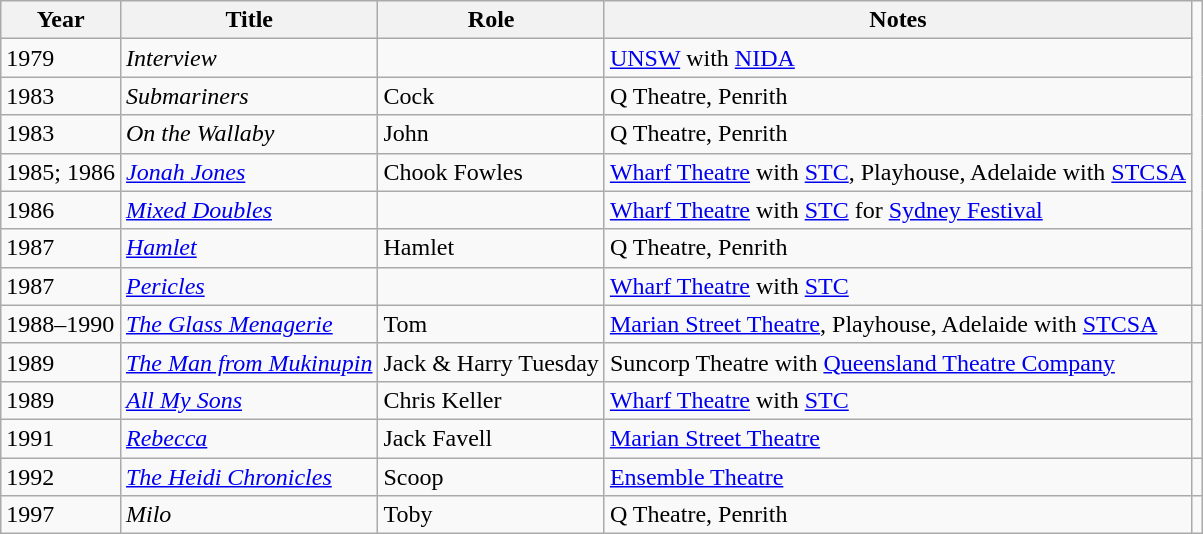<table class="wikitable sortable">
<tr>
<th>Year</th>
<th>Title</th>
<th>Role</th>
<th class="unsortable">Notes</th>
</tr>
<tr>
<td>1979</td>
<td><em>Interview</em></td>
<td></td>
<td><a href='#'>UNSW</a> with <a href='#'>NIDA</a></td>
</tr>
<tr>
<td>1983</td>
<td><em>Submariners</em></td>
<td>Cock</td>
<td>Q Theatre, Penrith</td>
</tr>
<tr>
<td>1983</td>
<td><em>On the Wallaby</em></td>
<td>John</td>
<td>Q Theatre, Penrith</td>
</tr>
<tr>
<td>1985; 1986</td>
<td><em><a href='#'>Jonah Jones</a></em></td>
<td>Chook Fowles</td>
<td><a href='#'>Wharf Theatre</a> with <a href='#'>STC</a>, Playhouse, Adelaide with <a href='#'>STCSA</a></td>
</tr>
<tr>
<td>1986</td>
<td><em><a href='#'>Mixed Doubles</a></em></td>
<td></td>
<td><a href='#'>Wharf Theatre</a> with <a href='#'>STC</a> for <a href='#'>Sydney Festival</a></td>
</tr>
<tr>
<td>1987</td>
<td><em><a href='#'>Hamlet</a></em></td>
<td>Hamlet</td>
<td>Q Theatre, Penrith</td>
</tr>
<tr>
<td>1987</td>
<td><em><a href='#'>Pericles</a></em></td>
<td></td>
<td><a href='#'>Wharf Theatre</a> with <a href='#'>STC</a></td>
</tr>
<tr>
<td>1988–1990</td>
<td><em><a href='#'>The Glass Menagerie</a></em></td>
<td>Tom</td>
<td><a href='#'>Marian Street Theatre</a>, Playhouse, Adelaide with <a href='#'>STCSA</a></td>
<td></td>
</tr>
<tr>
<td>1989</td>
<td><em><a href='#'>The Man from Mukinupin</a></em></td>
<td>Jack & Harry Tuesday</td>
<td>Suncorp Theatre with <a href='#'>Queensland Theatre Company</a></td>
</tr>
<tr>
<td>1989</td>
<td><em><a href='#'>All My Sons</a></em></td>
<td>Chris Keller</td>
<td><a href='#'>Wharf Theatre</a> with <a href='#'>STC</a></td>
</tr>
<tr>
<td>1991</td>
<td><em><a href='#'>Rebecca</a></em></td>
<td>Jack Favell</td>
<td><a href='#'>Marian Street Theatre</a></td>
</tr>
<tr>
<td>1992</td>
<td><em><a href='#'>The Heidi Chronicles</a></em></td>
<td>Scoop</td>
<td><a href='#'>Ensemble Theatre</a></td>
<td></td>
</tr>
<tr>
<td>1997</td>
<td><em>Milo</em></td>
<td>Toby</td>
<td>Q Theatre, Penrith</td>
</tr>
</table>
